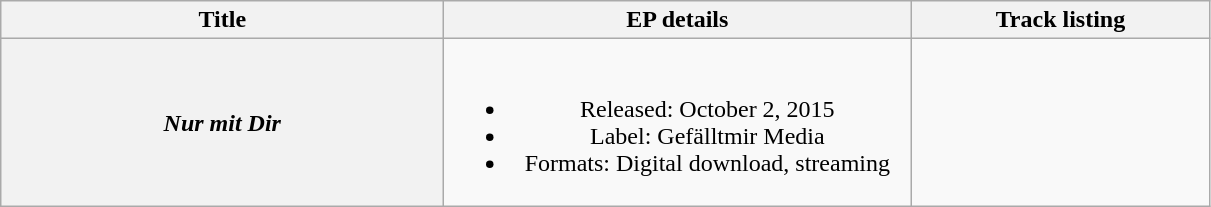<table class="wikitable plainrowheaders" style="text-align:center;" border="1">
<tr>
<th scope="col" style="width:18em;">Title</th>
<th scope="col" style="width:19em;">EP details</th>
<th scope="col" style="width:12em;">Track listing</th>
</tr>
<tr>
<th scope="row"><em>Nur mit Dir</em></th>
<td><br><ul><li>Released: October 2, 2015</li><li>Label: Gefälltmir Media</li><li>Formats: Digital download, streaming</li></ul></td>
<td><br></td>
</tr>
</table>
